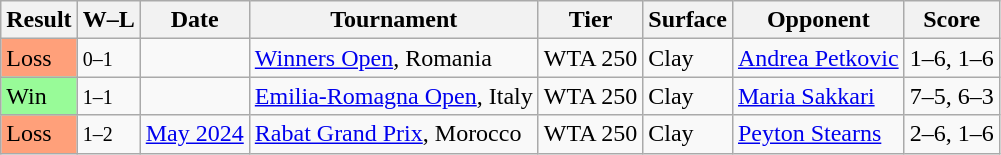<table class="sortable wikitable">
<tr>
<th>Result</th>
<th class="unsortable">W–L</th>
<th>Date</th>
<th>Tournament</th>
<th>Tier</th>
<th>Surface</th>
<th>Opponent</th>
<th class="unsortable">Score</th>
</tr>
<tr>
<td bgcolor=FFA07A>Loss</td>
<td><small>0–1</small></td>
<td><a href='#'></a></td>
<td><a href='#'>Winners Open</a>, Romania</td>
<td>WTA 250</td>
<td>Clay</td>
<td> <a href='#'>Andrea Petkovic</a></td>
<td>1–6, 1–6</td>
</tr>
<tr>
<td bgcolor=98FB98>Win</td>
<td><small>1–1</small></td>
<td><a href='#'></a></td>
<td><a href='#'>Emilia-Romagna Open</a>, Italy</td>
<td>WTA 250</td>
<td>Clay</td>
<td> <a href='#'>Maria Sakkari</a></td>
<td>7–5, 6–3</td>
</tr>
<tr>
<td bgcolor=FFA07A>Loss</td>
<td><small>1–2</small></td>
<td><a href='#'>May 2024</a></td>
<td><a href='#'>Rabat Grand Prix</a>, Morocco</td>
<td>WTA 250</td>
<td>Clay</td>
<td> <a href='#'>Peyton Stearns</a></td>
<td>2–6, 1–6</td>
</tr>
</table>
